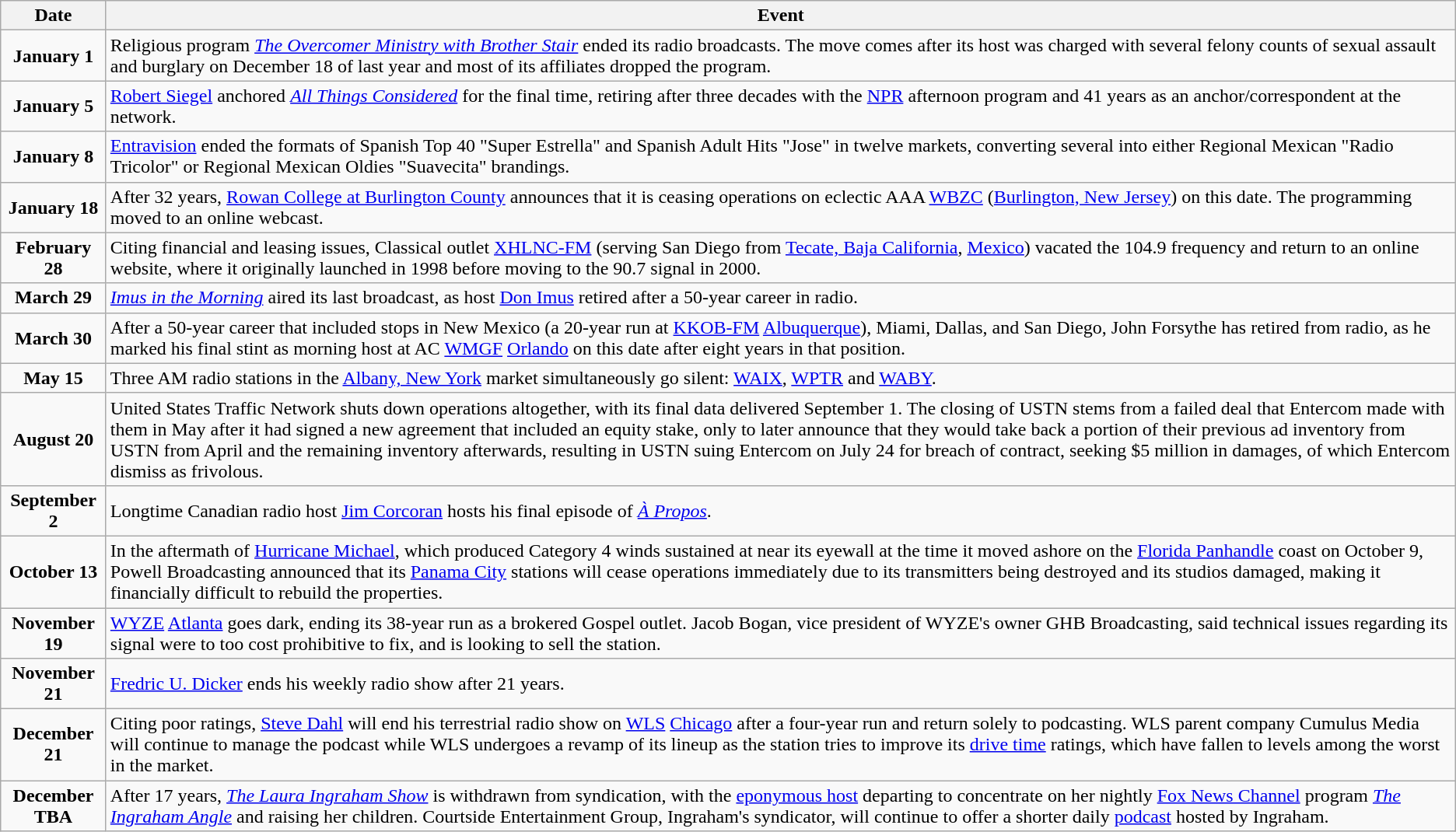<table class="wikitable">
<tr>
<th>Date</th>
<th>Event</th>
</tr>
<tr>
<td style="text-align:center;"><strong>January 1</strong></td>
<td>Religious program <em><a href='#'>The Overcomer Ministry with Brother Stair</a></em> ended its radio broadcasts. The move comes after its host was charged with several felony counts of sexual assault and burglary on December 18 of last year and most of its affiliates dropped the program.</td>
</tr>
<tr>
<td style="text-align:center;"><strong>January 5</strong></td>
<td><a href='#'>Robert Siegel</a> anchored <em><a href='#'>All Things Considered</a></em> for the final time, retiring after three decades with the <a href='#'>NPR</a> afternoon program and 41 years as an anchor/correspondent at the network.</td>
</tr>
<tr>
<td style="text-align:center;"><strong>January 8</strong></td>
<td><a href='#'>Entravision</a> ended the formats of Spanish Top 40 "Super Estrella" and Spanish Adult Hits "Jose" in twelve markets, converting several into either Regional Mexican "Radio Tricolor" or Regional Mexican Oldies "Suavecita" brandings.</td>
</tr>
<tr>
<td style="text-align:center;"><strong>January 18</strong></td>
<td>After 32 years, <a href='#'>Rowan College at Burlington County</a> announces that it is ceasing operations on eclectic AAA <a href='#'>WBZC</a> (<a href='#'>Burlington, New Jersey</a>) on this date. The programming moved to an online webcast.</td>
</tr>
<tr>
<td style="text-align:center;"><strong>February 28</strong></td>
<td>Citing financial and leasing issues, Classical outlet <a href='#'>XHLNC-FM</a> (serving San Diego from <a href='#'>Tecate, Baja California</a>, <a href='#'>Mexico</a>) vacated the 104.9 frequency and return to an online website, where it originally launched in 1998 before moving to the 90.7 signal in 2000.</td>
</tr>
<tr>
<td style="text-align:center;"><strong>March 29</strong></td>
<td><em><a href='#'>Imus in the Morning</a></em> aired its last broadcast, as host <a href='#'>Don Imus</a> retired after a 50-year career in radio.</td>
</tr>
<tr>
<td style="text-align:center;"><strong>March 30</strong></td>
<td>After a 50-year career that included stops in New Mexico (a 20-year run at <a href='#'>KKOB-FM</a> <a href='#'>Albuquerque</a>), Miami, Dallas, and San Diego, John Forsythe has retired from radio, as he marked his final stint as morning host at AC <a href='#'>WMGF</a> <a href='#'>Orlando</a> on this date after eight years in that position.</td>
</tr>
<tr>
<td style="text-align:center;"><strong>May 15</strong></td>
<td>Three AM radio stations in the <a href='#'>Albany, New York</a> market simultaneously go silent: <a href='#'>WAIX</a>, <a href='#'>WPTR</a> and <a href='#'>WABY</a>.</td>
</tr>
<tr>
<td style="text-align:center;"><strong>August 20</strong></td>
<td>United States Traffic Network shuts down operations altogether, with its final data delivered September 1. The closing of USTN stems from a failed deal that Entercom made with them in May after it had signed a new agreement that included an equity stake, only to later announce that they would take back a portion of their previous ad inventory from USTN from April and the remaining inventory afterwards, resulting in USTN suing Entercom on July 24 for breach of contract, seeking $5 million in damages, of which Entercom dismiss as frivolous.</td>
</tr>
<tr>
<td style="text-align:center;"><strong>September 2</strong></td>
<td>Longtime Canadian radio host <a href='#'>Jim Corcoran</a> hosts his final episode of <em><a href='#'>À Propos</a></em>.</td>
</tr>
<tr>
<td style="text-align:center"><strong>October 13</strong></td>
<td>In the aftermath of <a href='#'>Hurricane Michael</a>, which produced Category 4 winds sustained at  near its eyewall at the time it moved ashore on the <a href='#'>Florida Panhandle</a> coast on October 9, Powell Broadcasting announced that its <a href='#'>Panama City</a> stations will cease operations immediately due to its transmitters being destroyed and its studios damaged, making it financially difficult to rebuild the properties.</td>
</tr>
<tr>
<td style="text-align:center"><strong>November 19</strong></td>
<td><a href='#'>WYZE</a> <a href='#'>Atlanta</a> goes dark, ending its 38-year run as a brokered Gospel outlet. Jacob Bogan, vice president of WYZE's owner GHB Broadcasting, said technical issues regarding its signal were to too cost prohibitive to fix, and is looking to sell the station.</td>
</tr>
<tr>
<td style="text-align:center;"><strong>November 21</strong></td>
<td><a href='#'>Fredric U. Dicker</a> ends his weekly radio show after 21 years.</td>
</tr>
<tr>
<td style="text-align:center"><strong>December 21</strong></td>
<td>Citing poor ratings, <a href='#'>Steve Dahl</a> will end his terrestrial radio show on <a href='#'>WLS</a> <a href='#'>Chicago</a> after a four-year run and return solely to podcasting. WLS parent company Cumulus Media will continue to manage the podcast while WLS undergoes a revamp of its lineup as the station tries to improve its <a href='#'>drive time</a> ratings, which have fallen to levels among the worst in the market.</td>
</tr>
<tr>
<td style="text-align:center"><strong>December TBA</strong></td>
<td>After 17 years, <em><a href='#'>The Laura Ingraham Show</a></em> is withdrawn from syndication, with the <a href='#'>eponymous host</a> departing to concentrate on her nightly <a href='#'>Fox News Channel</a> program <em><a href='#'>The Ingraham Angle</a></em>  and raising her children. Courtside Entertainment Group, Ingraham's syndicator, will continue to offer a shorter daily <a href='#'>podcast</a> hosted by Ingraham.</td>
</tr>
</table>
